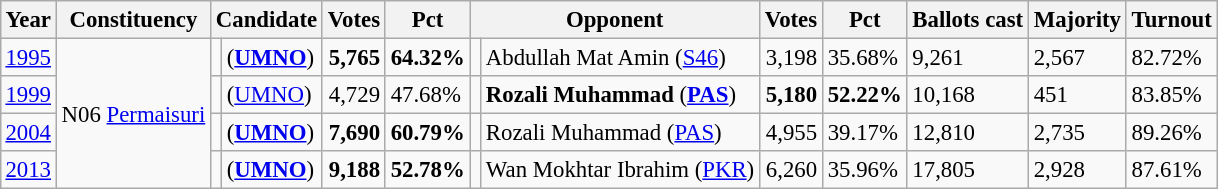<table class="wikitable" style="margin:0.5em ; font-size:95%">
<tr>
<th>Year</th>
<th>Constituency</th>
<th colspan=2>Candidate</th>
<th>Votes</th>
<th>Pct</th>
<th colspan=2>Opponent</th>
<th>Votes</th>
<th>Pct</th>
<th>Ballots cast</th>
<th>Majority</th>
<th>Turnout</th>
</tr>
<tr>
<td><a href='#'>1995</a></td>
<td rowspan=4>N06 <a href='#'>Permaisuri</a></td>
<td></td>
<td> (<a href='#'><strong>UMNO</strong></a>)</td>
<td align="right"><strong>5,765</strong></td>
<td><strong>64.32%</strong></td>
<td></td>
<td>Abdullah Mat Amin (<a href='#'>S46</a>)</td>
<td align="right">3,198</td>
<td>35.68%</td>
<td>9,261</td>
<td>2,567</td>
<td>82.72%</td>
</tr>
<tr>
<td><a href='#'>1999</a></td>
<td></td>
<td> (<a href='#'>UMNO</a>)</td>
<td align="right">4,729</td>
<td>47.68%</td>
<td></td>
<td><strong>Rozali Muhammad</strong> (<a href='#'><strong>PAS</strong></a>)</td>
<td align="right"><strong>5,180</strong></td>
<td><strong>52.22%</strong></td>
<td>10,168</td>
<td>451</td>
<td>83.85%</td>
</tr>
<tr>
<td><a href='#'>2004</a></td>
<td></td>
<td> (<a href='#'><strong>UMNO</strong></a>)</td>
<td align="right"><strong>7,690</strong></td>
<td><strong>60.79%</strong></td>
<td></td>
<td>Rozali Muhammad (<a href='#'>PAS</a>)</td>
<td align="right">4,955</td>
<td>39.17%</td>
<td>12,810</td>
<td>2,735</td>
<td>89.26%</td>
</tr>
<tr>
<td><a href='#'>2013</a></td>
<td></td>
<td> (<a href='#'><strong>UMNO</strong></a>)</td>
<td align="right"><strong>9,188</strong></td>
<td><strong>52.78%</strong></td>
<td></td>
<td>Wan Mokhtar Ibrahim (<a href='#'>PKR</a>)</td>
<td align="right">6,260</td>
<td>35.96%</td>
<td>17,805</td>
<td>2,928</td>
<td>87.61%</td>
</tr>
</table>
